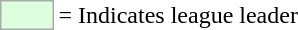<table>
<tr>
<td style="background:#DDFFDD; border:1px solid #aaa; width:2em;"></td>
<td>= Indicates league leader</td>
</tr>
</table>
